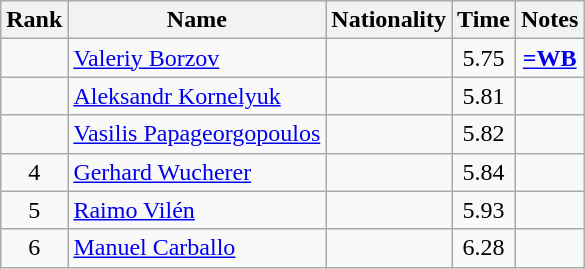<table class="wikitable sortable" style="text-align:center">
<tr>
<th>Rank</th>
<th>Name</th>
<th>Nationality</th>
<th>Time</th>
<th>Notes</th>
</tr>
<tr>
<td></td>
<td align="left"><a href='#'>Valeriy Borzov</a></td>
<td align=left></td>
<td>5.75</td>
<td><strong><a href='#'>=WB</a></strong></td>
</tr>
<tr>
<td></td>
<td align="left"><a href='#'>Aleksandr Kornelyuk</a></td>
<td align=left></td>
<td>5.81</td>
<td></td>
</tr>
<tr>
<td></td>
<td align="left"><a href='#'>Vasilis Papageorgopoulos</a></td>
<td align=left></td>
<td>5.82</td>
<td></td>
</tr>
<tr>
<td>4</td>
<td align="left"><a href='#'>Gerhard Wucherer</a></td>
<td align=left></td>
<td>5.84</td>
<td></td>
</tr>
<tr>
<td>5</td>
<td align="left"><a href='#'>Raimo Vilén</a></td>
<td align=left></td>
<td>5.93</td>
<td></td>
</tr>
<tr>
<td>6</td>
<td align="left"><a href='#'>Manuel Carballo</a></td>
<td align=left></td>
<td>6.28</td>
<td></td>
</tr>
</table>
